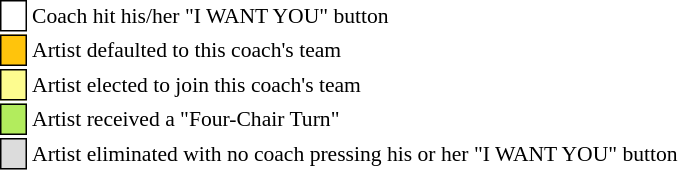<table class="toccolours" style="font-size: 90%; white-space: nowrap;">
<tr>
<td style="background-color:white; border: 1px solid black;"> <strong></strong> </td>
<td>Coach hit his/her "I WANT YOU" button</td>
</tr>
<tr>
<td style="background-color:#FFC40C; border: 1px solid black">    </td>
<td>Artist defaulted to this coach's team</td>
</tr>
<tr>
<td style="background-color:#fdfc8f; border: 1px solid black;">    </td>
<td style="padding-right: 8px">Artist elected to join this coach's team</td>
</tr>
<tr>
<td style="background-color:#B2EC5D; border: 1px solid black">  </td>
<td>Artist received a "Four-Chair Turn"</td>
</tr>
<tr>
<td style="background-color:#DCDCDC; border: 1px solid black">    </td>
<td>Artist eliminated with no coach pressing his or her "I WANT YOU" button</td>
</tr>
</table>
